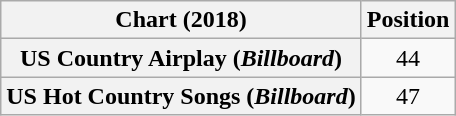<table class="wikitable sortable plainrowheaders" style="text-align:center">
<tr>
<th scope="col">Chart (2018)</th>
<th scope="col">Position</th>
</tr>
<tr>
<th scope="row">US Country Airplay (<em>Billboard</em>)</th>
<td>44</td>
</tr>
<tr>
<th scope="row">US Hot Country Songs (<em>Billboard</em>)</th>
<td>47</td>
</tr>
</table>
